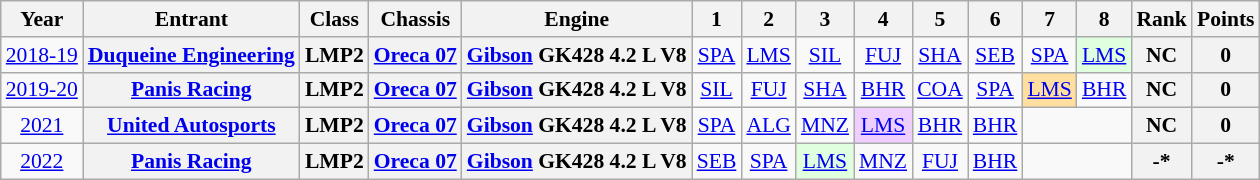<table class="wikitable" style="text-align:center; font-size:90%">
<tr>
<th>Year</th>
<th>Entrant</th>
<th>Class</th>
<th>Chassis</th>
<th>Engine</th>
<th>1</th>
<th>2</th>
<th>3</th>
<th>4</th>
<th>5</th>
<th>6</th>
<th>7</th>
<th>8</th>
<th>Rank</th>
<th>Points</th>
</tr>
<tr>
<td><a href='#'>2018-19</a></td>
<th><a href='#'>Duqueine Engineering</a></th>
<th>LMP2</th>
<th><a href='#'>Oreca 07</a></th>
<th><a href='#'>Gibson</a> GK428 4.2 L V8</th>
<td><a href='#'>SPA</a></td>
<td><a href='#'>LMS</a></td>
<td><a href='#'>SIL</a></td>
<td><a href='#'>FUJ</a></td>
<td><a href='#'>SHA</a></td>
<td><a href='#'>SEB</a></td>
<td><a href='#'>SPA</a></td>
<td style="background:#DFFFDF;"><a href='#'>LMS</a><br></td>
<th>NC</th>
<th>0</th>
</tr>
<tr>
<td><a href='#'>2019-20</a></td>
<th><a href='#'>Panis Racing</a></th>
<th>LMP2</th>
<th><a href='#'>Oreca 07</a></th>
<th><a href='#'>Gibson</a> GK428 4.2 L V8</th>
<td><a href='#'>SIL</a></td>
<td><a href='#'>FUJ</a></td>
<td><a href='#'>SHA</a></td>
<td><a href='#'>BHR</a></td>
<td><a href='#'>COA</a></td>
<td><a href='#'>SPA</a></td>
<td style="background:#FFDF9F;"><a href='#'>LMS</a><br></td>
<td><a href='#'>BHR</a></td>
<th>NC</th>
<th>0</th>
</tr>
<tr>
<td><a href='#'>2021</a></td>
<th><a href='#'>United Autosports</a></th>
<th>LMP2</th>
<th><a href='#'>Oreca 07</a></th>
<th><a href='#'>Gibson</a> GK428 4.2 L V8</th>
<td><a href='#'>SPA</a></td>
<td><a href='#'>ALG</a></td>
<td><a href='#'>MNZ</a></td>
<td style="background:#EFCFFF;"><a href='#'>LMS</a><br></td>
<td><a href='#'>BHR</a></td>
<td><a href='#'>BHR</a></td>
<td colspan=2></td>
<th>NC</th>
<th>0</th>
</tr>
<tr>
<td><a href='#'>2022</a></td>
<th><a href='#'>Panis Racing</a></th>
<th>LMP2</th>
<th><a href='#'>Oreca 07</a></th>
<th><a href='#'>Gibson</a> GK428 4.2 L V8</th>
<td><a href='#'>SEB</a></td>
<td><a href='#'>SPA</a></td>
<td style="background:#DFFFDF;"><a href='#'>LMS</a><br></td>
<td><a href='#'>MNZ</a></td>
<td><a href='#'>FUJ</a></td>
<td><a href='#'>BHR</a></td>
<td colspan=2></td>
<th>-*</th>
<th>-*</th>
</tr>
</table>
